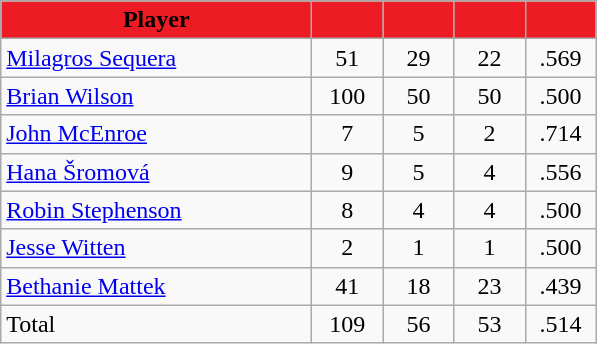<table class="wikitable" style="text-align:center">
<tr>
<th style="background:#ED1C24; color:black" width="200px">Player</th>
<th style="background:#ED1C24; color:black" width="40px"></th>
<th style="background:#ED1C24; color:black" width="40px"></th>
<th style="background:#ED1C24; color:black" width="40px"></th>
<th style="background:#ED1C24; color:black" width="40px"></th>
</tr>
<tr>
<td style="text-align:left"><a href='#'>Milagros Sequera</a></td>
<td>51</td>
<td>29</td>
<td>22</td>
<td>.569</td>
</tr>
<tr>
<td style="text-align:left"><a href='#'>Brian Wilson</a></td>
<td>100</td>
<td>50</td>
<td>50</td>
<td>.500</td>
</tr>
<tr>
<td style="text-align:left"><a href='#'>John McEnroe</a></td>
<td>7</td>
<td>5</td>
<td>2</td>
<td>.714</td>
</tr>
<tr>
<td style="text-align:left"><a href='#'>Hana Šromová</a></td>
<td>9</td>
<td>5</td>
<td>4</td>
<td>.556</td>
</tr>
<tr>
<td style="text-align:left"><a href='#'>Robin Stephenson</a></td>
<td>8</td>
<td>4</td>
<td>4</td>
<td>.500</td>
</tr>
<tr>
<td style="text-align:left"><a href='#'>Jesse Witten</a></td>
<td>2</td>
<td>1</td>
<td>1</td>
<td>.500</td>
</tr>
<tr>
<td style="text-align:left"><a href='#'>Bethanie Mattek</a></td>
<td>41</td>
<td>18</td>
<td>23</td>
<td>.439</td>
</tr>
<tr>
<td style="text-align:left">Total</td>
<td>109</td>
<td>56</td>
<td>53</td>
<td>.514</td>
</tr>
</table>
